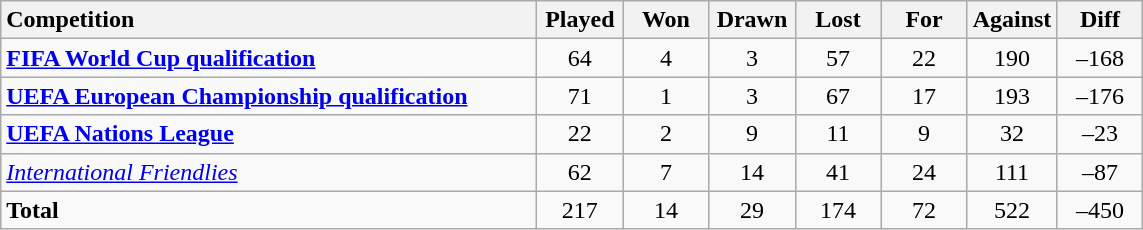<table class="wikitable sortable" style="text-align:center;">
<tr>
<th style="width:350px; text-align:left;">Competition</th>
<th style="width:50px;">Played</th>
<th style="width:50px;">Won</th>
<th style="width:50px;">Drawn</th>
<th style="width:50px;">Lost</th>
<th style="width:50px;">For</th>
<th style="width:50px;">Against</th>
<th style="width:50px;">Diff</th>
</tr>
<tr>
<td style="text-align:left;"><strong><a href='#'>FIFA World Cup qualification</a></strong></td>
<td>64</td>
<td>4</td>
<td>3</td>
<td>57</td>
<td>22</td>
<td>190</td>
<td>–168</td>
</tr>
<tr>
<td style="text-align:left;"><strong><a href='#'>UEFA European Championship qualification</a></strong></td>
<td>71</td>
<td>1</td>
<td>3</td>
<td>67</td>
<td>17</td>
<td>193</td>
<td>–176</td>
</tr>
<tr>
<td style="text-align:left;"><strong><a href='#'>UEFA Nations League</a></strong></td>
<td>22</td>
<td>2</td>
<td>9</td>
<td>11</td>
<td>9</td>
<td>32</td>
<td>–23</td>
</tr>
<tr>
<td style="text-align:left;"><em><a href='#'>International Friendlies</a></em></td>
<td>62</td>
<td>7</td>
<td>14</td>
<td>41</td>
<td>24</td>
<td>111</td>
<td>–87</td>
</tr>
<tr>
<td style="text-align:left;"><strong>Total</strong></td>
<td>217</td>
<td>14</td>
<td>29</td>
<td>174</td>
<td>72</td>
<td>522</td>
<td>–450</td>
</tr>
</table>
